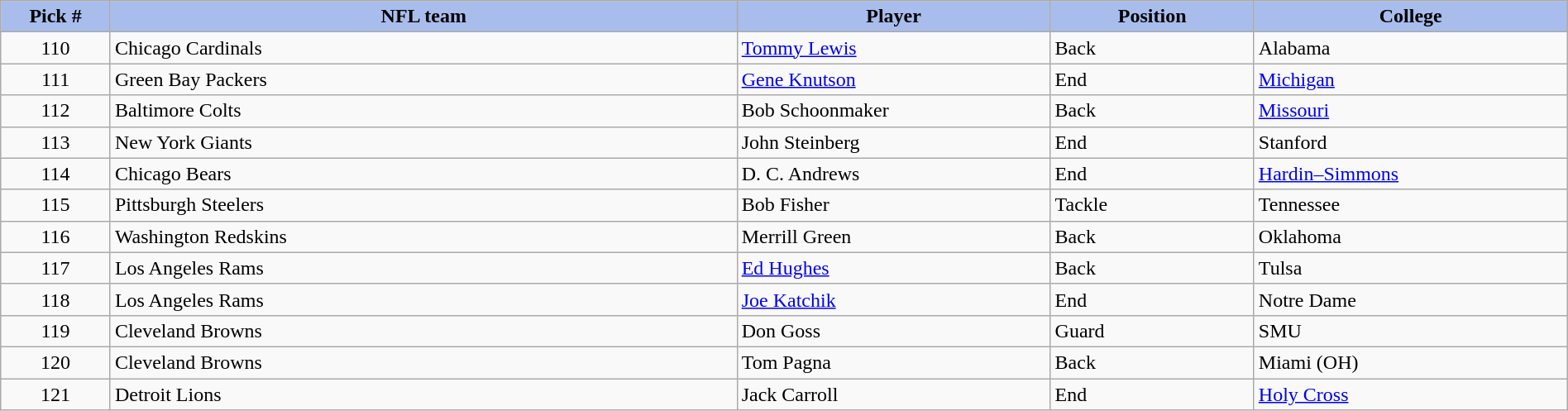<table class="wikitable sortable sortable" style="width: 100%">
<tr>
<th style="background:#a8bdec; width:7%;">Pick #</th>
<th style="width:40%; background:#a8bdec;">NFL team</th>
<th style="width:20%; background:#a8bdec;">Player</th>
<th style="width:13%; background:#a8bdec;">Position</th>
<th style="background:#A8BDEC;">College</th>
</tr>
<tr>
<td align=center>110</td>
<td>Chicago Cardinals</td>
<td><a href='#'>Tommy Lewis</a></td>
<td>Back</td>
<td>Alabama</td>
</tr>
<tr>
<td align=center>111</td>
<td>Green Bay Packers</td>
<td><a href='#'>Gene Knutson</a></td>
<td>End</td>
<td><a href='#'>Michigan</a></td>
</tr>
<tr>
<td align=center>112</td>
<td>Baltimore Colts</td>
<td>Bob Schoonmaker</td>
<td>Back</td>
<td><a href='#'>Missouri</a></td>
</tr>
<tr>
<td align=center>113</td>
<td>New York Giants</td>
<td>John Steinberg</td>
<td>End</td>
<td>Stanford</td>
</tr>
<tr>
<td align=center>114</td>
<td>Chicago Bears</td>
<td>D. C. Andrews</td>
<td>End</td>
<td><a href='#'>Hardin–Simmons</a></td>
</tr>
<tr>
<td align=center>115</td>
<td>Pittsburgh Steelers</td>
<td>Bob Fisher</td>
<td>Tackle</td>
<td>Tennessee</td>
</tr>
<tr>
<td align=center>116</td>
<td>Washington Redskins</td>
<td>Merrill Green</td>
<td>Back</td>
<td>Oklahoma</td>
</tr>
<tr>
<td align=center>117</td>
<td>Los Angeles Rams</td>
<td><a href='#'>Ed Hughes</a></td>
<td>Back</td>
<td>Tulsa</td>
</tr>
<tr>
<td align=center>118</td>
<td>Los Angeles Rams</td>
<td><a href='#'>Joe Katchik</a></td>
<td>End</td>
<td>Notre Dame</td>
</tr>
<tr>
<td align=center>119</td>
<td>Cleveland Browns</td>
<td>Don Goss</td>
<td>Guard</td>
<td>SMU</td>
</tr>
<tr>
<td align=center>120</td>
<td>Cleveland Browns</td>
<td>Tom Pagna</td>
<td>Back</td>
<td>Miami (OH)</td>
</tr>
<tr>
<td align=center>121</td>
<td>Detroit Lions</td>
<td>Jack Carroll</td>
<td>End</td>
<td><a href='#'>Holy Cross</a></td>
</tr>
</table>
